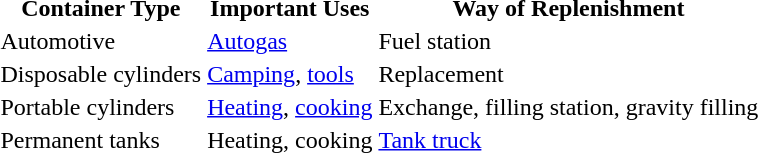<table>
<tr>
<th>Container Type</th>
<th>Important Uses</th>
<th>Way of Replenishment</th>
</tr>
<tr>
<td>Automotive</td>
<td><a href='#'>Autogas</a></td>
<td>Fuel station</td>
</tr>
<tr>
<td>Disposable cylinders</td>
<td><a href='#'>Camping</a>, <a href='#'>tools</a></td>
<td>Replacement</td>
</tr>
<tr>
<td>Portable cylinders</td>
<td><a href='#'>Heating</a>, <a href='#'>cooking</a></td>
<td>Exchange, filling station, gravity filling</td>
</tr>
<tr>
<td>Permanent tanks</td>
<td>Heating, cooking</td>
<td><a href='#'>Tank truck</a></td>
</tr>
<tr>
</tr>
</table>
